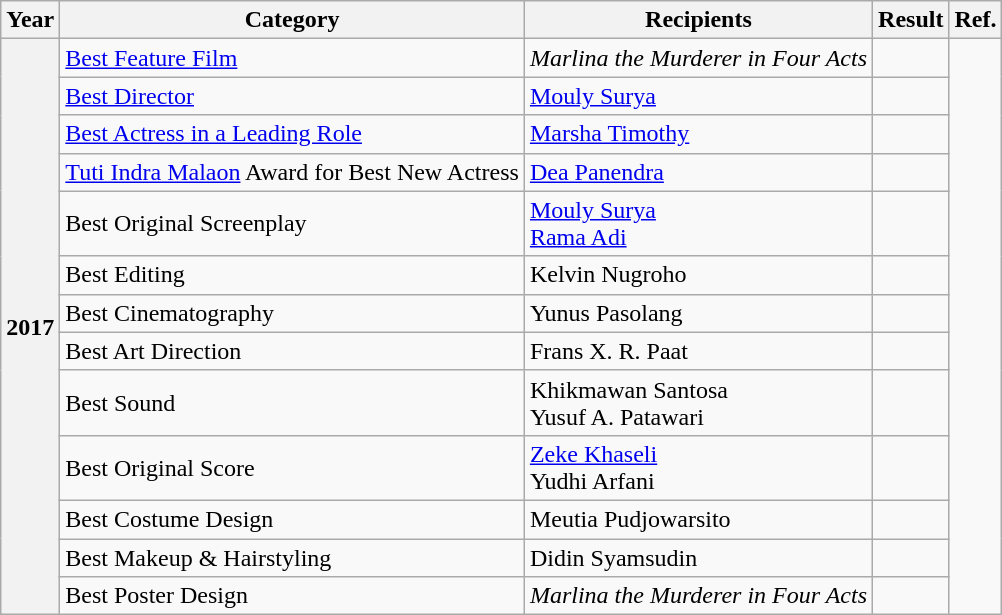<table class="wikitable plainrowheaders sortable">
<tr>
<th>Year</th>
<th>Category</th>
<th>Recipients</th>
<th>Result</th>
<th class="unsortable">Ref.</th>
</tr>
<tr>
<th rowspan="13">2017</th>
<td><a href='#'>Best Feature Film</a></td>
<td><em>Marlina the Murderer in Four Acts</em></td>
<td></td>
<td rowspan="13" align="center"></td>
</tr>
<tr>
<td><a href='#'>Best Director</a></td>
<td><a href='#'>Mouly Surya</a></td>
<td></td>
</tr>
<tr>
<td><a href='#'>Best Actress in a Leading Role</a></td>
<td><a href='#'>Marsha Timothy</a></td>
<td></td>
</tr>
<tr>
<td><a href='#'>Tuti Indra Malaon</a> Award for Best New Actress</td>
<td><a href='#'>Dea Panendra</a></td>
<td></td>
</tr>
<tr>
<td>Best Original Screenplay</td>
<td><a href='#'>Mouly Surya</a><br><a href='#'>Rama Adi</a></td>
<td></td>
</tr>
<tr>
<td>Best Editing</td>
<td>Kelvin Nugroho</td>
<td></td>
</tr>
<tr>
<td>Best Cinematography</td>
<td>Yunus Pasolang</td>
<td></td>
</tr>
<tr>
<td>Best Art Direction</td>
<td>Frans X. R. Paat</td>
<td></td>
</tr>
<tr>
<td>Best Sound</td>
<td>Khikmawan Santosa<br>Yusuf A. Patawari</td>
<td></td>
</tr>
<tr>
<td>Best Original Score</td>
<td><a href='#'>Zeke Khaseli</a><br>Yudhi Arfani</td>
<td></td>
</tr>
<tr>
<td>Best Costume Design</td>
<td>Meutia Pudjowarsito</td>
<td></td>
</tr>
<tr>
<td>Best Makeup & Hairstyling</td>
<td>Didin Syamsudin</td>
<td></td>
</tr>
<tr>
<td>Best Poster Design</td>
<td><em>Marlina the Murderer in Four Acts</em></td>
<td></td>
</tr>
</table>
